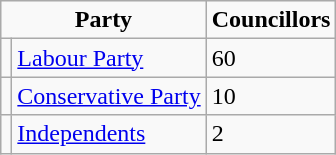<table class="wikitable">
<tr>
<td colspan=2 rowspan=1 align="center" valign="top"><strong>Party</strong></td>
<td valign="top"><strong>Councillors</strong><br></td>
</tr>
<tr>
<td></td>
<td><a href='#'>Labour Party</a></td>
<td>60</td>
</tr>
<tr>
<td></td>
<td><a href='#'>Conservative Party</a></td>
<td>10</td>
</tr>
<tr>
<td></td>
<td><a href='#'>Independents</a></td>
<td>2</td>
</tr>
</table>
